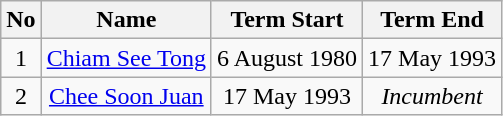<table class="wikitable" style="text-align:center;">
<tr>
<th>No</th>
<th>Name</th>
<th>Term Start</th>
<th>Term End</th>
</tr>
<tr>
<td>1</td>
<td><a href='#'>Chiam See Tong</a></td>
<td>6 August 1980</td>
<td>17 May 1993</td>
</tr>
<tr>
<td>2</td>
<td><a href='#'>Chee Soon Juan</a></td>
<td>17 May 1993</td>
<td><em>Incumbent</em></td>
</tr>
</table>
